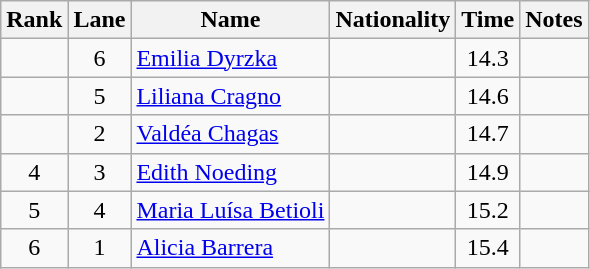<table class="wikitable sortable" style="text-align:center">
<tr>
<th>Rank</th>
<th>Lane</th>
<th>Name</th>
<th>Nationality</th>
<th>Time</th>
<th>Notes</th>
</tr>
<tr>
<td></td>
<td>6</td>
<td align=left><a href='#'>Emilia Dyrzka</a></td>
<td align=left></td>
<td>14.3</td>
<td></td>
</tr>
<tr>
<td></td>
<td>5</td>
<td align=left><a href='#'>Liliana Cragno</a></td>
<td align=left></td>
<td>14.6</td>
<td></td>
</tr>
<tr>
<td></td>
<td>2</td>
<td align=left><a href='#'>Valdéa Chagas</a></td>
<td align=left></td>
<td>14.7</td>
<td></td>
</tr>
<tr>
<td>4</td>
<td>3</td>
<td align=left><a href='#'>Edith Noeding</a></td>
<td align=left></td>
<td>14.9</td>
<td></td>
</tr>
<tr>
<td>5</td>
<td>4</td>
<td align=left><a href='#'>Maria Luísa Betioli</a></td>
<td align=left></td>
<td>15.2</td>
<td></td>
</tr>
<tr>
<td>6</td>
<td>1</td>
<td align=left><a href='#'>Alicia Barrera</a></td>
<td align=left></td>
<td>15.4</td>
<td></td>
</tr>
</table>
